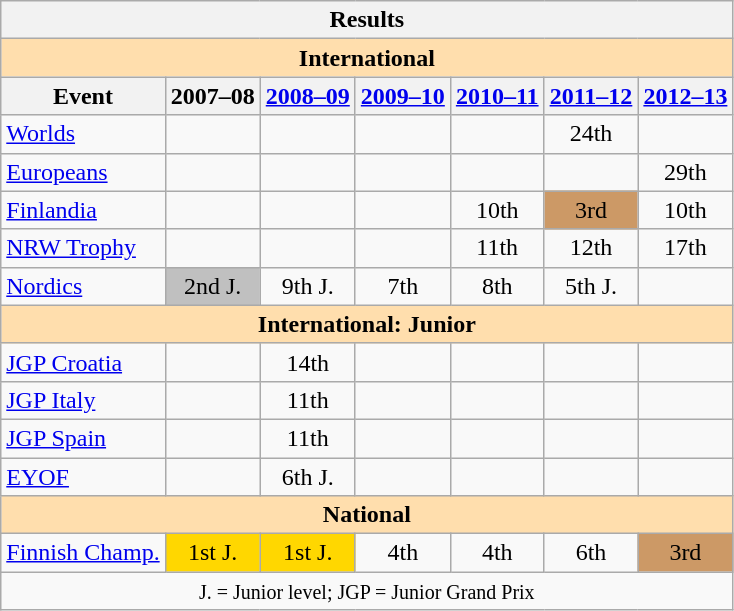<table class="wikitable" style="text-align:center">
<tr>
<th colspan=7 align=center><strong>Results</strong></th>
</tr>
<tr>
<th style="background-color: #ffdead; " colspan=7 align=center><strong>International</strong></th>
</tr>
<tr>
<th>Event</th>
<th>2007–08</th>
<th><a href='#'>2008–09</a></th>
<th><a href='#'>2009–10</a></th>
<th><a href='#'>2010–11</a></th>
<th><a href='#'>2011–12</a></th>
<th><a href='#'>2012–13</a></th>
</tr>
<tr>
<td align=left><a href='#'>Worlds</a></td>
<td></td>
<td></td>
<td></td>
<td></td>
<td>24th</td>
<td></td>
</tr>
<tr>
<td align=left><a href='#'>Europeans</a></td>
<td></td>
<td></td>
<td></td>
<td></td>
<td></td>
<td>29th</td>
</tr>
<tr>
<td align=left><a href='#'>Finlandia</a></td>
<td></td>
<td></td>
<td></td>
<td>10th</td>
<td bgcolor=cc9966>3rd</td>
<td>10th</td>
</tr>
<tr>
<td align=left><a href='#'>NRW Trophy</a></td>
<td></td>
<td></td>
<td></td>
<td>11th</td>
<td>12th</td>
<td>17th</td>
</tr>
<tr>
<td align=left><a href='#'>Nordics</a></td>
<td bgcolor=silver>2nd J.</td>
<td>9th J.</td>
<td>7th</td>
<td>8th</td>
<td>5th J.</td>
<td></td>
</tr>
<tr>
<th style="background-color: #ffdead; " colspan=7 align=center><strong>International: Junior</strong></th>
</tr>
<tr>
<td align=left><a href='#'>JGP Croatia</a></td>
<td></td>
<td>14th</td>
<td></td>
<td></td>
<td></td>
<td></td>
</tr>
<tr>
<td align=left><a href='#'>JGP Italy</a></td>
<td></td>
<td>11th</td>
<td></td>
<td></td>
<td></td>
<td></td>
</tr>
<tr>
<td align=left><a href='#'>JGP Spain</a></td>
<td></td>
<td>11th</td>
<td></td>
<td></td>
<td></td>
<td></td>
</tr>
<tr>
<td align=left><a href='#'>EYOF</a></td>
<td></td>
<td>6th J.</td>
<td></td>
<td></td>
<td></td>
<td></td>
</tr>
<tr>
<th style="background-color: #ffdead; " colspan=7 align=center><strong>National</strong></th>
</tr>
<tr>
<td align=left><a href='#'>Finnish Champ.</a></td>
<td bgcolor=gold>1st J.</td>
<td bgcolor=gold>1st J.</td>
<td>4th</td>
<td>4th</td>
<td>6th</td>
<td bgcolor=cc9966>3rd</td>
</tr>
<tr>
<td colspan=7 align=center><small> J. = Junior level; JGP = Junior Grand Prix </small></td>
</tr>
</table>
